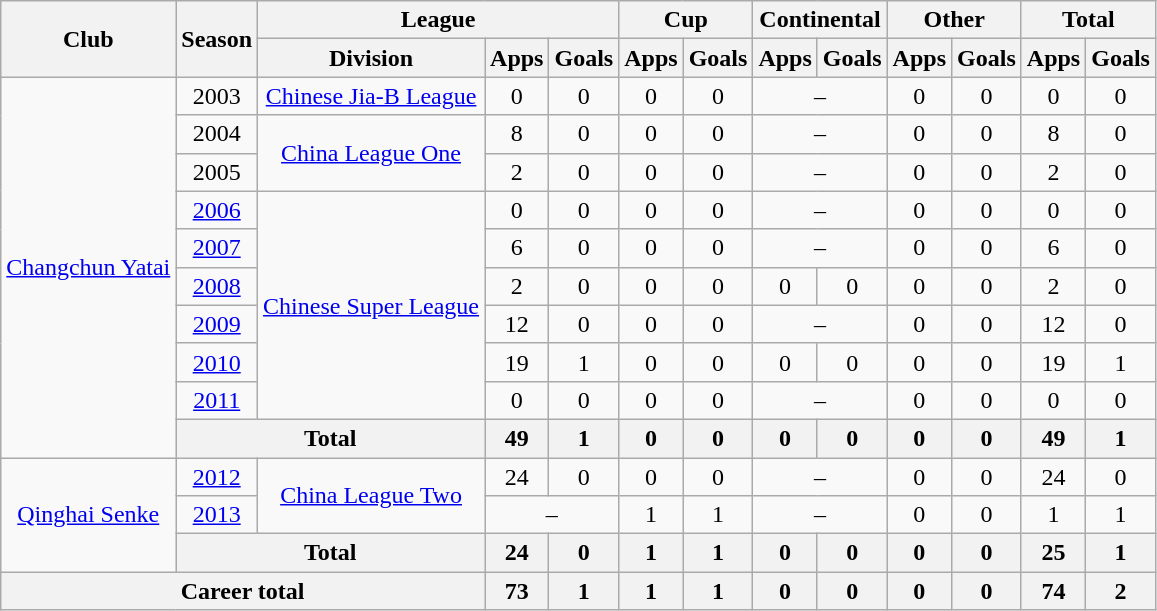<table class="wikitable" style="text-align: center">
<tr>
<th rowspan="2">Club</th>
<th rowspan="2">Season</th>
<th colspan="3">League</th>
<th colspan="2">Cup</th>
<th colspan="2">Continental</th>
<th colspan="2">Other</th>
<th colspan="2">Total</th>
</tr>
<tr>
<th>Division</th>
<th>Apps</th>
<th>Goals</th>
<th>Apps</th>
<th>Goals</th>
<th>Apps</th>
<th>Goals</th>
<th>Apps</th>
<th>Goals</th>
<th>Apps</th>
<th>Goals</th>
</tr>
<tr>
<td rowspan="10"><a href='#'>Changchun Yatai</a></td>
<td>2003</td>
<td><a href='#'>Chinese Jia-B League</a></td>
<td>0</td>
<td>0</td>
<td>0</td>
<td>0</td>
<td colspan="2">–</td>
<td>0</td>
<td>0</td>
<td>0</td>
<td>0</td>
</tr>
<tr>
<td>2004</td>
<td rowspan="2"><a href='#'>China League One</a></td>
<td>8</td>
<td>0</td>
<td>0</td>
<td>0</td>
<td colspan="2">–</td>
<td>0</td>
<td>0</td>
<td>8</td>
<td>0</td>
</tr>
<tr>
<td>2005</td>
<td>2</td>
<td>0</td>
<td>0</td>
<td>0</td>
<td colspan="2">–</td>
<td>0</td>
<td>0</td>
<td>2</td>
<td>0</td>
</tr>
<tr>
<td><a href='#'>2006</a></td>
<td rowspan="6"><a href='#'>Chinese Super League</a></td>
<td>0</td>
<td>0</td>
<td>0</td>
<td>0</td>
<td colspan="2">–</td>
<td>0</td>
<td>0</td>
<td>0</td>
<td>0</td>
</tr>
<tr>
<td><a href='#'>2007</a></td>
<td>6</td>
<td>0</td>
<td>0</td>
<td>0</td>
<td colspan="2">–</td>
<td>0</td>
<td>0</td>
<td>6</td>
<td>0</td>
</tr>
<tr>
<td><a href='#'>2008</a></td>
<td>2</td>
<td>0</td>
<td>0</td>
<td>0</td>
<td>0</td>
<td>0</td>
<td>0</td>
<td>0</td>
<td>2</td>
<td>0</td>
</tr>
<tr>
<td><a href='#'>2009</a></td>
<td>12</td>
<td>0</td>
<td>0</td>
<td>0</td>
<td colspan="2">–</td>
<td>0</td>
<td>0</td>
<td>12</td>
<td>0</td>
</tr>
<tr>
<td><a href='#'>2010</a></td>
<td>19</td>
<td>1</td>
<td>0</td>
<td>0</td>
<td>0</td>
<td>0</td>
<td>0</td>
<td>0</td>
<td>19</td>
<td>1</td>
</tr>
<tr>
<td><a href='#'>2011</a></td>
<td>0</td>
<td>0</td>
<td>0</td>
<td>0</td>
<td colspan="2">–</td>
<td>0</td>
<td>0</td>
<td>0</td>
<td>0</td>
</tr>
<tr>
<th colspan=2>Total</th>
<th>49</th>
<th>1</th>
<th>0</th>
<th>0</th>
<th>0</th>
<th>0</th>
<th>0</th>
<th>0</th>
<th>49</th>
<th>1</th>
</tr>
<tr>
<td rowspan="3"><a href='#'>Qinghai Senke</a></td>
<td><a href='#'>2012</a></td>
<td rowspan="2"><a href='#'>China League Two</a></td>
<td>24</td>
<td>0</td>
<td>0</td>
<td>0</td>
<td colspan="2">–</td>
<td>0</td>
<td>0</td>
<td>24</td>
<td>0</td>
</tr>
<tr>
<td><a href='#'>2013</a></td>
<td colspan="2">–</td>
<td>1</td>
<td>1</td>
<td colspan="2">–</td>
<td>0</td>
<td>0</td>
<td>1</td>
<td>1</td>
</tr>
<tr>
<th colspan=2>Total</th>
<th>24</th>
<th>0</th>
<th>1</th>
<th>1</th>
<th>0</th>
<th>0</th>
<th>0</th>
<th>0</th>
<th>25</th>
<th>1</th>
</tr>
<tr>
<th colspan=3>Career total</th>
<th>73</th>
<th>1</th>
<th>1</th>
<th>1</th>
<th>0</th>
<th>0</th>
<th>0</th>
<th>0</th>
<th>74</th>
<th>2</th>
</tr>
</table>
